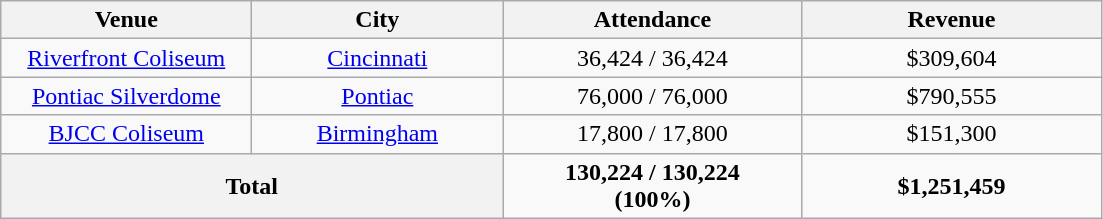<table class="wikitable" style="text-align:center;">
<tr>
<th scope="col" style="width:10em;">Venue</th>
<th scope="col" style="width:10em;">City</th>
<th scope="col" style="width:12em;">Attendance</th>
<th scope="col" style="width:12em;">Revenue</th>
</tr>
<tr>
<td><a href='#'>Riverfront Coliseum</a></td>
<td><a href='#'>Cincinnati</a></td>
<td>36,424 / 36,424</td>
<td>$309,604</td>
</tr>
<tr>
<td><a href='#'>Pontiac Silverdome</a></td>
<td><a href='#'>Pontiac</a></td>
<td>76,000 / 76,000</td>
<td>$790,555</td>
</tr>
<tr>
<td><a href='#'>BJCC Coliseum</a></td>
<td><a href='#'>Birmingham</a></td>
<td>17,800 / 17,800</td>
<td>$151,300</td>
</tr>
<tr>
<th colspan="2">Total</th>
<td><strong>130,224 / 130,224<br>(100%)</strong></td>
<td><strong>$1,251,459</strong></td>
</tr>
</table>
